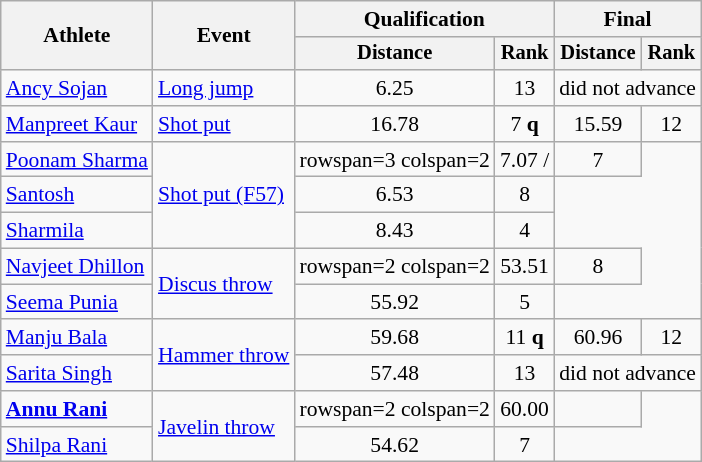<table class="wikitable" style="font-size:90%; text-align:center">
<tr>
<th rowspan=2>Athlete</th>
<th rowspan=2>Event</th>
<th colspan=2>Qualification</th>
<th colspan=2>Final</th>
</tr>
<tr style="font-size:95%">
<th>Distance</th>
<th>Rank</th>
<th>Distance</th>
<th>Rank</th>
</tr>
<tr>
<td align=left><a href='#'>Ancy Sojan</a></td>
<td align=left rowspan=1><a href='#'>Long jump</a></td>
<td>6.25</td>
<td>13</td>
<td colspan=2>did not advance</td>
</tr>
<tr>
<td align=left><a href='#'>Manpreet Kaur</a></td>
<td align=left><a href='#'>Shot put</a></td>
<td>16.78</td>
<td>7 <strong>q</strong></td>
<td>15.59</td>
<td>12</td>
</tr>
<tr>
<td align=left><a href='#'>Poonam Sharma</a></td>
<td align=left rowspan=3><a href='#'>Shot put (F57)</a></td>
<td>rowspan=3 colspan=2 </td>
<td>7.07 /</td>
<td>7</td>
</tr>
<tr>
<td align=left><a href='#'>Santosh</a></td>
<td>6.53</td>
<td>8</td>
</tr>
<tr>
<td align=left><a href='#'>Sharmila</a></td>
<td>8.43 </td>
<td>4</td>
</tr>
<tr>
<td align=left><a href='#'>Navjeet Dhillon</a></td>
<td align=left rowspan=2><a href='#'>Discus throw</a></td>
<td>rowspan=2 colspan=2 </td>
<td>53.51</td>
<td>8</td>
</tr>
<tr>
<td align=left><a href='#'>Seema Punia</a></td>
<td>55.92</td>
<td>5</td>
</tr>
<tr>
<td align=left><a href='#'>Manju Bala</a></td>
<td align=left rowspan=2><a href='#'>Hammer throw</a></td>
<td>59.68</td>
<td>11 <strong>q</strong></td>
<td>60.96</td>
<td>12</td>
</tr>
<tr>
<td align=left><a href='#'>Sarita Singh</a></td>
<td>57.48</td>
<td>13</td>
<td colspan=2>did not advance</td>
</tr>
<tr>
<td align=left><strong><a href='#'>Annu Rani</a></strong></td>
<td align=left rowspan=2><a href='#'>Javelin throw</a></td>
<td>rowspan=2 colspan=2 </td>
<td>60.00</td>
<td></td>
</tr>
<tr>
<td align=left><a href='#'>Shilpa Rani</a></td>
<td>54.62</td>
<td>7</td>
</tr>
</table>
